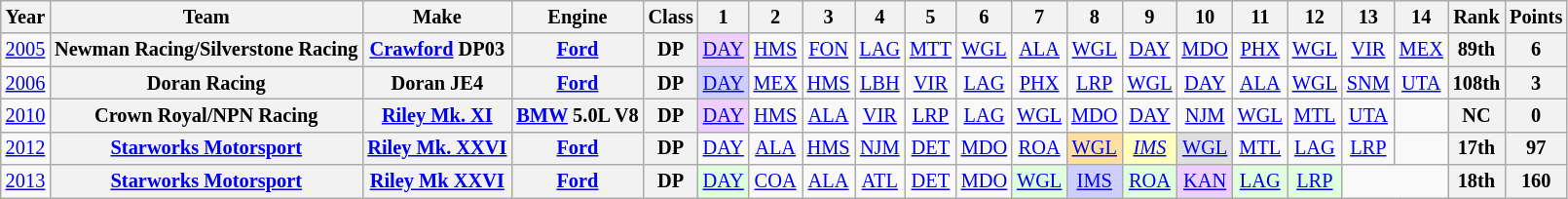<table class="wikitable" style="text-align:center; font-size:85%">
<tr>
<th>Year</th>
<th>Team</th>
<th>Make</th>
<th>Engine</th>
<th>Class</th>
<th>1</th>
<th>2</th>
<th>3</th>
<th>4</th>
<th>5</th>
<th>6</th>
<th>7</th>
<th>8</th>
<th>9</th>
<th>10</th>
<th>11</th>
<th>12</th>
<th>13</th>
<th>14</th>
<th>Rank</th>
<th>Points</th>
</tr>
<tr>
<td><a href='#'>2005</a></td>
<th nowrap>Newman Racing/Silverstone Racing</th>
<th nowrap><a href='#'>Crawford</a> DP03</th>
<th nowrap><a href='#'>Ford</a></th>
<th>DP</th>
<td style="background:#EFCFFF;"><a href='#'>DAY</a> <br></td>
<td><a href='#'>HMS</a></td>
<td><a href='#'>FON</a></td>
<td><a href='#'>LAG</a></td>
<td><a href='#'>MTT</a></td>
<td><a href='#'>WGL</a></td>
<td><a href='#'>ALA</a></td>
<td><a href='#'>WGL</a></td>
<td><a href='#'>DAY</a></td>
<td><a href='#'>MDO</a></td>
<td><a href='#'>PHX</a></td>
<td><a href='#'>WGL</a></td>
<td><a href='#'>VIR</a></td>
<td><a href='#'>MEX</a></td>
<th>89th</th>
<th>6</th>
</tr>
<tr>
<td><a href='#'>2006</a></td>
<th nowrap>Doran Racing</th>
<th nowrap>Doran JE4</th>
<th nowrap><a href='#'>Ford</a></th>
<th>DP</th>
<td style="background:#cfcfff;"><a href='#'>DAY</a> <br></td>
<td><a href='#'>MEX</a></td>
<td><a href='#'>HMS</a></td>
<td><a href='#'>LBH</a></td>
<td><a href='#'>VIR</a></td>
<td><a href='#'>LAG</a></td>
<td><a href='#'>PHX</a></td>
<td><a href='#'>LRP</a></td>
<td><a href='#'>WGL</a></td>
<td><a href='#'>DAY</a></td>
<td><a href='#'>ALA</a></td>
<td><a href='#'>WGL</a></td>
<td><a href='#'>SNM</a></td>
<td><a href='#'>UTA</a></td>
<th>108th</th>
<th>3</th>
</tr>
<tr>
<td><a href='#'>2010</a></td>
<th nowrap>Crown Royal/NPN Racing</th>
<th nowrap><a href='#'>Riley Mk. XI</a></th>
<th nowrap><a href='#'>BMW</a> 5.0L V8</th>
<th>DP</th>
<td style="background:#EFCFFF;"><a href='#'>DAY</a> <br></td>
<td><a href='#'>HMS</a></td>
<td><a href='#'>ALA</a></td>
<td><a href='#'>VIR</a></td>
<td><a href='#'>LRP</a></td>
<td><a href='#'>LAG</a></td>
<td><a href='#'>WGL</a></td>
<td><a href='#'>MDO</a></td>
<td><a href='#'>DAY</a></td>
<td><a href='#'>NJM</a></td>
<td><a href='#'>WGL</a></td>
<td><a href='#'>MTL</a></td>
<td><a href='#'>UTA</a></td>
<td></td>
<th>NC</th>
<th>0</th>
</tr>
<tr>
<td><a href='#'>2012</a></td>
<th nowrap><a href='#'>Starworks Motorsport</a></th>
<th nowrap><a href='#'>Riley Mk. XXVI</a></th>
<th nowrap><a href='#'>Ford</a></th>
<th>DP</th>
<td><a href='#'>DAY</a></td>
<td><a href='#'>ALA</a></td>
<td><a href='#'>HMS</a></td>
<td><a href='#'>NJM</a></td>
<td><a href='#'>DET</a></td>
<td><a href='#'>MDO</a></td>
<td><a href='#'>ROA</a></td>
<td style="background:#FFDF9F;"><a href='#'>WGL</a><br></td>
<td style="background:#FFFFBF;"><em><a href='#'>IMS</a></em><br></td>
<td style="background:#DFDFDF;"><a href='#'>WGL</a><br></td>
<td><a href='#'>MTL</a></td>
<td><a href='#'>LAG</a></td>
<td><a href='#'>LRP</a></td>
<td></td>
<th>17th</th>
<th>97</th>
</tr>
<tr>
<td><a href='#'>2013</a></td>
<th nowrap><a href='#'>Starworks Motorsport</a></th>
<th nowrap><a href='#'>Riley Mk XXVI</a></th>
<th nowrap><a href='#'>Ford</a></th>
<th>DP</th>
<td style="background:#DFFFDF;"><a href='#'>DAY</a><br></td>
<td><a href='#'>COA</a></td>
<td><a href='#'>ALA</a></td>
<td><a href='#'>ATL</a></td>
<td><a href='#'>DET</a></td>
<td><a href='#'>MDO</a><br></td>
<td style="background:#DFFFDF;"><a href='#'>WGL</a><br></td>
<td style="background:#cfcfff;"><a href='#'>IMS</a><br></td>
<td style="background:#DFFFDF;"><a href='#'>ROA</a><br></td>
<td style="background:#EFCFFF;"><a href='#'>KAN</a><br></td>
<td style="background:#DFFFDF;"><a href='#'>LAG</a><br></td>
<td style="background:#DFFFDF;"><a href='#'>LRP</a><br></td>
<td colspan=2></td>
<th>18th</th>
<th>160</th>
</tr>
</table>
